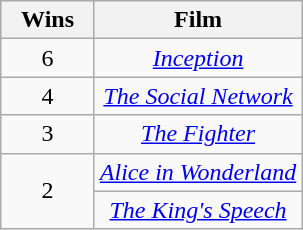<table class="wikitable" rowspan="2" style="text-align:center;" background: #f6e39c;>
<tr>
<th scope="col" style="width:55px;">Wins</th>
<th scope="col" style="text-align:center;">Film</th>
</tr>
<tr>
<td>6</td>
<td><em><a href='#'>Inception</a></em></td>
</tr>
<tr>
<td>4</td>
<td><em><a href='#'>The Social Network</a></em></td>
</tr>
<tr>
<td>3</td>
<td><em><a href='#'>The Fighter</a></em></td>
</tr>
<tr>
<td rowspan="2">2</td>
<td><em><a href='#'>Alice in Wonderland</a></em></td>
</tr>
<tr>
<td><em><a href='#'>The King's Speech</a></em></td>
</tr>
</table>
